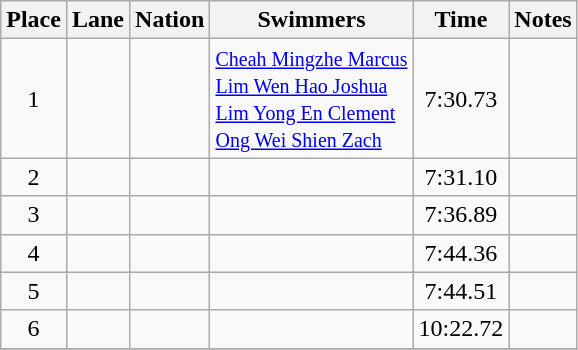<table class="wikitable sortable" style="text-align:center">
<tr>
<th>Place</th>
<th>Lane</th>
<th>Nation</th>
<th>Swimmers</th>
<th>Time</th>
<th>Notes</th>
</tr>
<tr>
<td>1</td>
<td></td>
<td align=left></td>
<td align=left><small> <a href='#'>Cheah Mingzhe Marcus</a> <br> <a href='#'>Lim Wen Hao Joshua</a> <br> <a href='#'>Lim Yong En Clement</a> <br> <a href='#'>Ong Wei Shien Zach</a> </small></td>
<td>7:30.73</td>
<td></td>
</tr>
<tr>
<td>2</td>
<td></td>
<td align=left></td>
<td align=left></td>
<td>7:31.10</td>
<td></td>
</tr>
<tr>
<td>3</td>
<td></td>
<td align=left></td>
<td align=left></td>
<td>7:36.89</td>
<td></td>
</tr>
<tr>
<td>4</td>
<td></td>
<td align=left></td>
<td align=left></td>
<td>7:44.36</td>
<td></td>
</tr>
<tr>
<td>5</td>
<td></td>
<td align=left></td>
<td align=left></td>
<td>7:44.51</td>
<td></td>
</tr>
<tr>
<td>6</td>
<td></td>
<td align=left></td>
<td align=left></td>
<td>10:22.72</td>
<td></td>
</tr>
<tr>
</tr>
</table>
